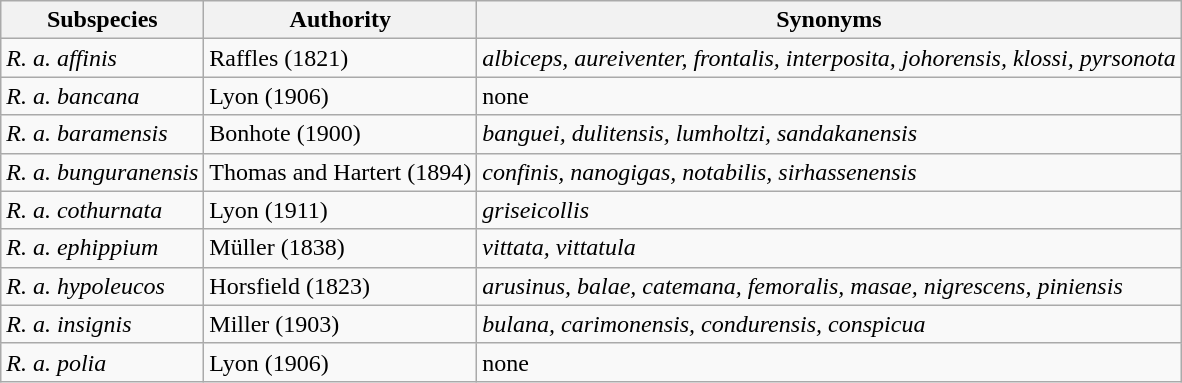<table class="wikitable">
<tr>
<th>Subspecies</th>
<th>Authority</th>
<th>Synonyms</th>
</tr>
<tr>
<td><em>R. a. affinis</em></td>
<td>Raffles (1821)</td>
<td><em>albiceps, aureiventer, frontalis, interposita, johorensis, klossi, pyrsonota</em></td>
</tr>
<tr>
<td><em>R. a. bancana</em></td>
<td>Lyon (1906)</td>
<td>none</td>
</tr>
<tr>
<td><em>R. a. baramensis</em></td>
<td>Bonhote (1900)</td>
<td><em>banguei, dulitensis, lumholtzi, sandakanensis</em></td>
</tr>
<tr>
<td><em>R. a. bunguranensis</em></td>
<td>Thomas and Hartert (1894)</td>
<td><em>confinis, nanogigas, notabilis, sirhassenensis</em></td>
</tr>
<tr>
<td><em>R. a. cothurnata</em></td>
<td>Lyon (1911)</td>
<td><em>griseicollis</em></td>
</tr>
<tr>
<td><em>R. a. ephippium</em></td>
<td>Müller (1838)</td>
<td><em>vittata, vittatula</em></td>
</tr>
<tr>
<td><em>R. a. hypoleucos</em></td>
<td>Horsfield (1823)</td>
<td><em>arusinus, balae, catemana, femoralis, masae, nigrescens, piniensis</em></td>
</tr>
<tr>
<td><em>R. a. insignis</em></td>
<td>Miller (1903)</td>
<td><em>bulana, carimonensis, condurensis, conspicua</em></td>
</tr>
<tr>
<td><em>R. a. polia</em></td>
<td>Lyon (1906)</td>
<td>none</td>
</tr>
</table>
